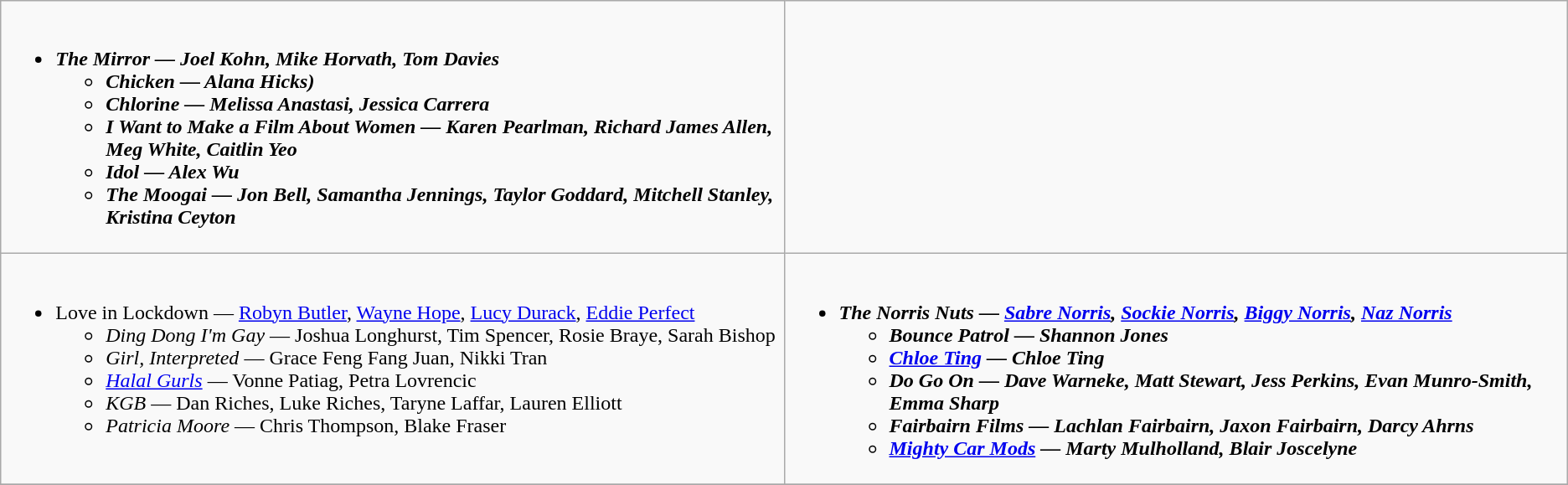<table class="wikitable">
<tr>
<td valign="top" width="50%"><br><ul><li><strong><em>The Mirror<em> — Joel Kohn, Mike Horvath, Tom Davies<strong><ul><li></em>Chicken<em> — Alana Hicks)</li><li></em>Chlorine<em> — Melissa Anastasi, Jessica Carrera</li><li></em>I Want to Make a Film About Women<em> — Karen Pearlman, Richard James Allen, Meg White, Caitlin Yeo</li><li></em>Idol<em> — Alex Wu</li><li></em>The Moogai<em> — Jon Bell, Samantha Jennings, Taylor Goddard, Mitchell Stanley, Kristina Ceyton</li></ul></li></ul></td>
<td valign="top" width="50%"><br></td>
</tr>
<tr>
<td valign="top" width="50%"><br><ul><li></em></strong>Love in Lockdown</em> — <a href='#'>Robyn Butler</a>, <a href='#'>Wayne Hope</a>, <a href='#'>Lucy Durack</a>, <a href='#'>Eddie Perfect</a></strong><ul><li><em>Ding Dong I'm Gay</em> — Joshua Longhurst, Tim Spencer, Rosie Braye, Sarah Bishop</li><li><em>Girl, Interpreted</em> — Grace Feng Fang Juan, Nikki Tran</li><li><em><a href='#'>Halal Gurls</a></em> — Vonne Patiag, Petra Lovrencic</li><li><em>KGB</em> — Dan Riches, Luke Riches, Taryne Laffar, Lauren Elliott</li><li><em>Patricia Moore</em> — Chris Thompson, Blake Fraser</li></ul></li></ul></td>
<td valign="top" width="50%"><br><ul><li><strong><em>The Norris Nuts<em> — <a href='#'>Sabre Norris</a>, <a href='#'>Sockie Norris</a>, <a href='#'>Biggy Norris</a>, <a href='#'>Naz Norris</a><strong><ul><li></em>Bounce Patrol<em> — Shannon Jones</li><li></em><a href='#'>Chloe Ting</a><em> — Chloe Ting</li><li></em>Do Go On<em> — Dave Warneke, Matt Stewart, Jess Perkins, Evan Munro-Smith, Emma Sharp</li><li></em>Fairbairn Films<em> — Lachlan Fairbairn, Jaxon Fairbairn, Darcy Ahrns</li><li></em><a href='#'>Mighty Car Mods</a><em> — Marty Mulholland, Blair Joscelyne</li></ul></li></ul></td>
</tr>
<tr>
</tr>
</table>
